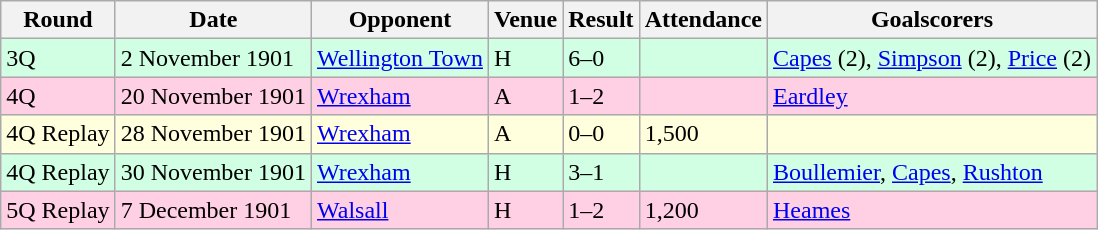<table class="wikitable">
<tr>
<th>Round</th>
<th>Date</th>
<th>Opponent</th>
<th>Venue</th>
<th>Result</th>
<th>Attendance</th>
<th>Goalscorers</th>
</tr>
<tr style="background-color: #d0ffe3;">
<td>3Q</td>
<td>2 November 1901</td>
<td><a href='#'>Wellington Town</a></td>
<td>H</td>
<td>6–0</td>
<td></td>
<td><a href='#'>Capes</a> (2), <a href='#'>Simpson</a> (2), <a href='#'>Price</a> (2)</td>
</tr>
<tr style="background-color: #ffd0e3;">
<td>4Q</td>
<td>20 November 1901</td>
<td><a href='#'>Wrexham</a></td>
<td>A</td>
<td>1–2</td>
<td></td>
<td><a href='#'>Eardley</a></td>
</tr>
<tr style="background-color: #ffffdd;">
<td>4Q Replay</td>
<td>28 November 1901</td>
<td><a href='#'>Wrexham</a></td>
<td>A</td>
<td>0–0</td>
<td>1,500</td>
<td></td>
</tr>
<tr style="background-color: #d0ffe3;">
<td>4Q Replay</td>
<td>30 November 1901</td>
<td><a href='#'>Wrexham</a></td>
<td>H</td>
<td>3–1</td>
<td></td>
<td><a href='#'>Boullemier</a>, <a href='#'>Capes</a>, <a href='#'>Rushton</a></td>
</tr>
<tr style="background-color: #ffd0e3;">
<td>5Q Replay</td>
<td>7 December 1901</td>
<td><a href='#'>Walsall</a></td>
<td>H</td>
<td>1–2</td>
<td>1,200</td>
<td><a href='#'>Heames</a></td>
</tr>
</table>
